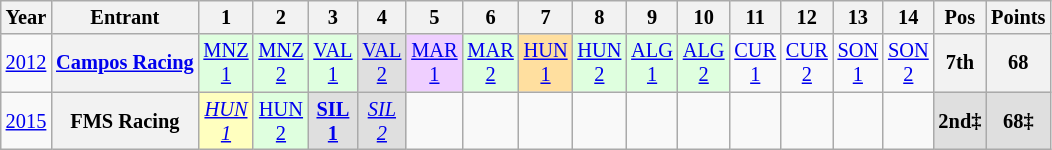<table class="wikitable" style="text-align:center; font-size:85%">
<tr>
<th>Year</th>
<th>Entrant</th>
<th>1</th>
<th>2</th>
<th>3</th>
<th>4</th>
<th>5</th>
<th>6</th>
<th>7</th>
<th>8</th>
<th>9</th>
<th>10</th>
<th>11</th>
<th>12</th>
<th>13</th>
<th>14</th>
<th>Pos</th>
<th>Points</th>
</tr>
<tr>
<td><a href='#'>2012</a></td>
<th nowrap><a href='#'>Campos Racing</a></th>
<td style="background:#DFFFDF;"><a href='#'>MNZ<br>1</a><br></td>
<td style="background:#DFFFDF;"><a href='#'>MNZ<br>2</a><br></td>
<td style="background:#DFFFDF;"><a href='#'>VAL<br>1</a><br></td>
<td style="background:#DFDFDF;"><a href='#'>VAL<br>2</a><br></td>
<td style="background:#EFCFFF;"><a href='#'>MAR<br>1</a><br></td>
<td style="background:#DFFFDF;"><a href='#'>MAR<br>2</a><br></td>
<td style="background:#FFDF9F;"><a href='#'>HUN<br>1</a><br></td>
<td style="background:#DFFFDF;"><a href='#'>HUN<br>2</a><br></td>
<td style="background:#DFFFDF;"><a href='#'>ALG<br>1</a><br></td>
<td style="background:#DFFFDF;"><a href='#'>ALG<br>2</a><br></td>
<td><a href='#'>CUR<br>1</a></td>
<td><a href='#'>CUR<br>2</a></td>
<td><a href='#'>SON<br>1</a></td>
<td><a href='#'>SON<br>2</a></td>
<th>7th</th>
<th>68</th>
</tr>
<tr>
<td><a href='#'>2015</a></td>
<th nowrap>FMS Racing</th>
<td style="background:#FFFFBF;"><em><a href='#'>HUN<br>1</a></em><br></td>
<td style="background:#DFFFDF;"><a href='#'>HUN<br>2</a><br></td>
<td style="background:#DFDFDF;"><strong><a href='#'>SIL<br>1</a></strong><br></td>
<td style="background:#DFDFDF;"><em><a href='#'>SIL<br>2</a></em><br></td>
<td></td>
<td></td>
<td></td>
<td></td>
<td></td>
<td></td>
<td></td>
<td></td>
<td></td>
<td></td>
<th style="background:#DFDFDF;">2nd‡</th>
<th style="background:#DFDFDF;">68‡</th>
</tr>
</table>
